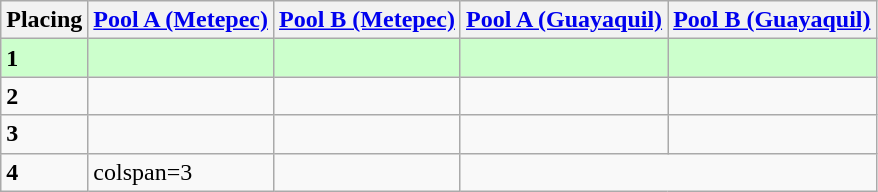<table class=wikitable style="border:1px solid #AAAAAA;">
<tr>
<th>Placing</th>
<th><a href='#'>Pool A (Metepec)</a></th>
<th><a href='#'>Pool B (Metepec)</a></th>
<th><a href='#'>Pool A (Guayaquil)</a></th>
<th><a href='#'>Pool B (Guayaquil)</a></th>
</tr>
<tr style="background: #ccffcc;">
<td><strong>1</strong></td>
<td></td>
<td></td>
<td></td>
<td></td>
</tr>
<tr>
<td><strong>2</strong></td>
<td></td>
<td></td>
<td></td>
<td></td>
</tr>
<tr>
<td><strong>3</strong></td>
<td></td>
<td></td>
<td></td>
<td></td>
</tr>
<tr>
<td><strong>4</strong></td>
<td>colspan=3 </td>
<td></td>
</tr>
</table>
